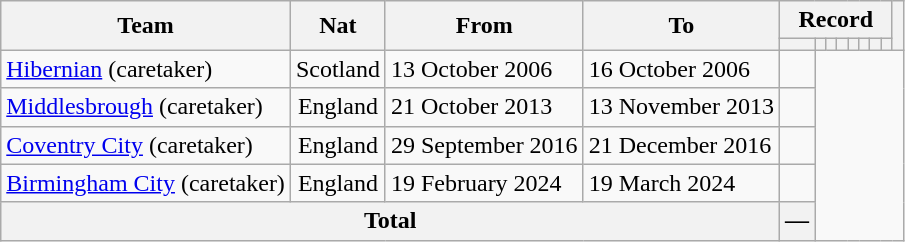<table class="wikitable" style="text-align: center">
<tr>
<th rowspan="2">Team</th>
<th rowspan="2">Nat</th>
<th rowspan="2">From</th>
<th rowspan="2">To</th>
<th colspan="8">Record</th>
<th rowspan=2></th>
</tr>
<tr>
<th></th>
<th></th>
<th></th>
<th></th>
<th></th>
<th></th>
<th></th>
<th></th>
</tr>
<tr>
<td align=left><a href='#'>Hibernian</a> (caretaker)</td>
<td>Scotland</td>
<td align=left>13 October 2006</td>
<td align=left>16 October 2006<br></td>
<td></td>
</tr>
<tr>
<td align=left><a href='#'>Middlesbrough</a> (caretaker)</td>
<td>England</td>
<td align=left>21 October 2013</td>
<td align=left>13 November 2013<br></td>
<td></td>
</tr>
<tr>
<td align=left><a href='#'>Coventry City</a> (caretaker)</td>
<td>England</td>
<td align=left>29 September 2016</td>
<td align=left>21 December 2016<br></td>
<td></td>
</tr>
<tr>
<td align=left><a href='#'>Birmingham City</a> (caretaker)</td>
<td>England</td>
<td align=left>19 February 2024</td>
<td align=left>19 March 2024<br></td>
<td></td>
</tr>
<tr>
<th colspan=4>Total<br></th>
<th>—</th>
</tr>
</table>
